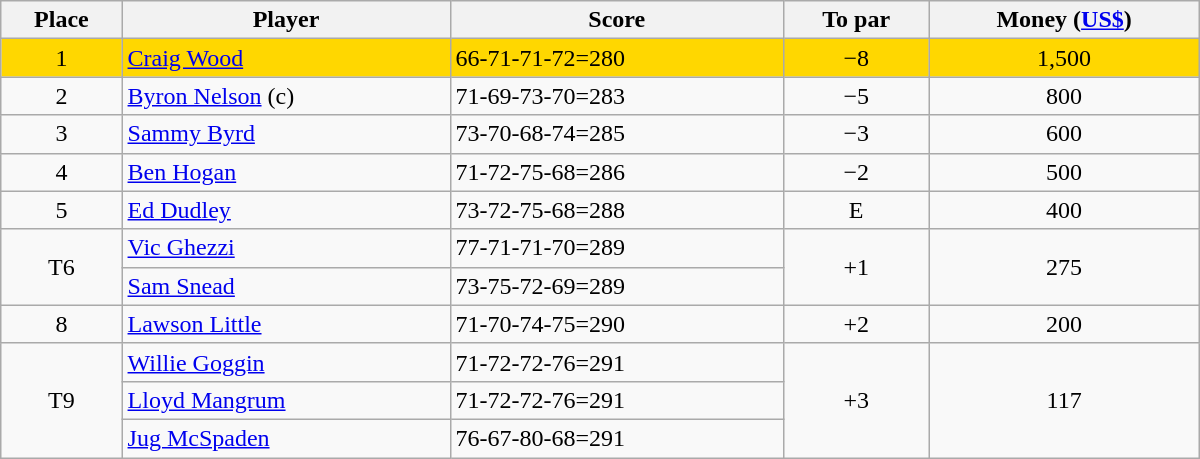<table class="wikitable" style="width:50em;margin-bottom:0;">
<tr>
<th>Place</th>
<th>Player</th>
<th>Score</th>
<th>To par</th>
<th>Money (<a href='#'>US$</a>)</th>
</tr>
<tr style="background:gold">
<td align=center>1</td>
<td> <a href='#'>Craig Wood</a></td>
<td>66-71-71-72=280</td>
<td align=center>−8</td>
<td align=center>1,500</td>
</tr>
<tr>
<td align=center>2</td>
<td> <a href='#'>Byron Nelson</a> (c)</td>
<td>71-69-73-70=283</td>
<td align=center>−5</td>
<td align=center>800</td>
</tr>
<tr>
<td align=center>3</td>
<td> <a href='#'>Sammy Byrd</a></td>
<td>73-70-68-74=285</td>
<td align=center>−3</td>
<td align=center>600</td>
</tr>
<tr>
<td align=center>4</td>
<td> <a href='#'>Ben Hogan</a></td>
<td>71-72-75-68=286</td>
<td align=center>−2</td>
<td align=center>500</td>
</tr>
<tr>
<td align=center>5</td>
<td> <a href='#'>Ed Dudley</a></td>
<td>73-72-75-68=288</td>
<td align=center>E</td>
<td align=center>400</td>
</tr>
<tr>
<td rowspan=2 align=center>T6</td>
<td> <a href='#'>Vic Ghezzi</a></td>
<td>77-71-71-70=289</td>
<td rowspan=2 align=center>+1</td>
<td rowspan=2 align=center>275</td>
</tr>
<tr>
<td> <a href='#'>Sam Snead</a></td>
<td>73-75-72-69=289</td>
</tr>
<tr>
<td align=center>8</td>
<td> <a href='#'>Lawson Little</a></td>
<td>71-70-74-75=290</td>
<td align=center>+2</td>
<td align=center>200</td>
</tr>
<tr>
<td rowspan=3 align=center>T9</td>
<td> <a href='#'>Willie Goggin</a></td>
<td>71-72-72-76=291</td>
<td rowspan=3 align=center>+3</td>
<td rowspan=3 align=center>117</td>
</tr>
<tr>
<td> <a href='#'>Lloyd Mangrum</a></td>
<td>71-72-72-76=291</td>
</tr>
<tr>
<td> <a href='#'>Jug McSpaden</a></td>
<td>76-67-80-68=291</td>
</tr>
</table>
